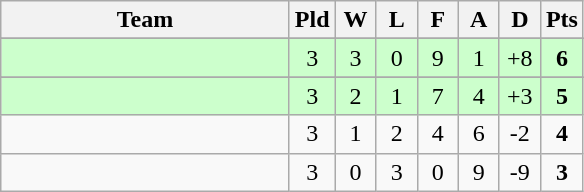<table class=wikitable style="text-align:center">
<tr>
<th width=185>Team</th>
<th width=20>Pld</th>
<th width=20>W</th>
<th width=20>L</th>
<th width=20>F</th>
<th width=20>A</th>
<th width=20>D</th>
<th width=20>Pts</th>
</tr>
<tr>
</tr>
<tr style="background: #ccffcc;">
<td align="left"></td>
<td>3</td>
<td>3</td>
<td>0</td>
<td>9</td>
<td>1</td>
<td>+8</td>
<td><strong>6</strong></td>
</tr>
<tr>
</tr>
<tr style="background: #ccffcc;">
<td align="left"></td>
<td>3</td>
<td>2</td>
<td>1</td>
<td>7</td>
<td>4</td>
<td>+3</td>
<td><strong>5</strong></td>
</tr>
<tr>
<td align="left"></td>
<td>3</td>
<td>1</td>
<td>2</td>
<td>4</td>
<td>6</td>
<td>-2</td>
<td><strong>4</strong></td>
</tr>
<tr>
<td align="left"></td>
<td>3</td>
<td>0</td>
<td>3</td>
<td>0</td>
<td>9</td>
<td>-9</td>
<td><strong>3</strong></td>
</tr>
</table>
